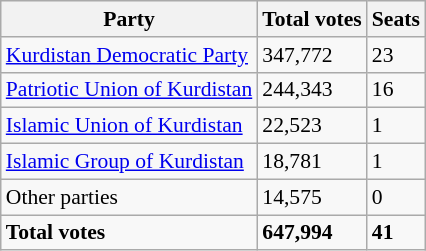<table class="wikitable" style="border:1px solid #8888aa; background:#f8f8f8; padding:0; font-size:90%;">
<tr>
<th>Party</th>
<th>Total votes</th>
<th>Seats</th>
</tr>
<tr>
<td><a href='#'>Kurdistan Democratic Party</a></td>
<td>347,772</td>
<td>23</td>
</tr>
<tr>
<td><a href='#'>Patriotic Union of Kurdistan</a></td>
<td>244,343</td>
<td>16</td>
</tr>
<tr>
<td><a href='#'>Islamic Union of Kurdistan</a></td>
<td>22,523</td>
<td>1</td>
</tr>
<tr>
<td><a href='#'>Islamic Group of Kurdistan</a></td>
<td>18,781</td>
<td>1</td>
</tr>
<tr>
<td>Other parties</td>
<td>14,575</td>
<td>0</td>
</tr>
<tr>
<td><strong>Total votes</strong></td>
<td><strong>647,994</strong></td>
<td><strong>41</strong></td>
</tr>
</table>
